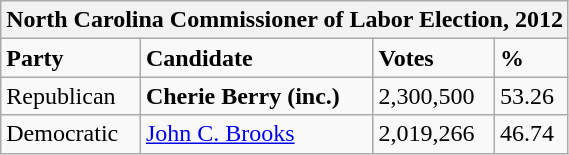<table class="wikitable">
<tr>
<th colspan="4">North Carolina Commissioner of Labor Election, 2012</th>
</tr>
<tr>
<td><strong>Party</strong></td>
<td><strong>Candidate</strong></td>
<td><strong>Votes</strong></td>
<td><strong>%</strong></td>
</tr>
<tr>
<td>Republican</td>
<td><strong>Cherie Berry (inc.)</strong></td>
<td>2,300,500</td>
<td>53.26</td>
</tr>
<tr>
<td>Democratic</td>
<td><a href='#'>John C. Brooks</a></td>
<td>2,019,266</td>
<td>46.74</td>
</tr>
</table>
